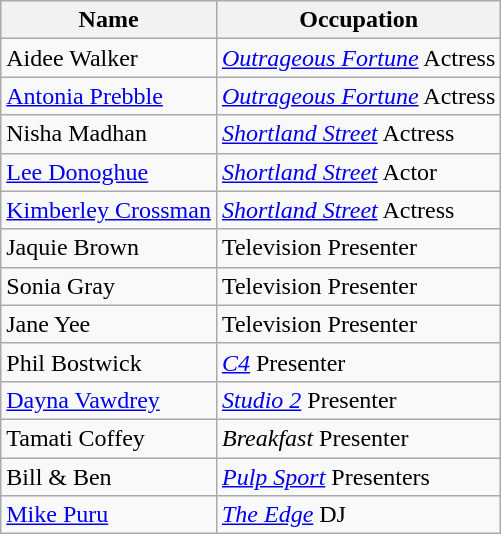<table class="wikitable">
<tr>
<th>Name</th>
<th>Occupation</th>
</tr>
<tr>
<td>Aidee Walker</td>
<td><em><a href='#'>Outrageous Fortune</a></em> Actress</td>
</tr>
<tr>
<td><a href='#'>Antonia Prebble</a></td>
<td><em><a href='#'>Outrageous Fortune</a></em> Actress</td>
</tr>
<tr>
<td>Nisha Madhan</td>
<td><em><a href='#'>Shortland Street</a></em> Actress</td>
</tr>
<tr>
<td><a href='#'>Lee Donoghue</a></td>
<td><em><a href='#'>Shortland Street</a></em> Actor</td>
</tr>
<tr>
<td><a href='#'>Kimberley Crossman</a></td>
<td><em><a href='#'>Shortland Street</a></em> Actress</td>
</tr>
<tr>
<td>Jaquie Brown</td>
<td>Television Presenter</td>
</tr>
<tr>
<td>Sonia Gray</td>
<td>Television Presenter</td>
</tr>
<tr>
<td>Jane Yee</td>
<td>Television Presenter</td>
</tr>
<tr>
<td>Phil Bostwick</td>
<td><em><a href='#'>C4</a></em> Presenter</td>
</tr>
<tr>
<td><a href='#'>Dayna Vawdrey</a></td>
<td><em><a href='#'>Studio 2</a></em> Presenter</td>
</tr>
<tr>
<td>Tamati Coffey</td>
<td><em>Breakfast</em> Presenter</td>
</tr>
<tr>
<td>Bill & Ben</td>
<td><em><a href='#'>Pulp Sport</a></em> Presenters</td>
</tr>
<tr>
<td><a href='#'>Mike Puru</a></td>
<td><em><a href='#'>The Edge</a></em> DJ</td>
</tr>
</table>
